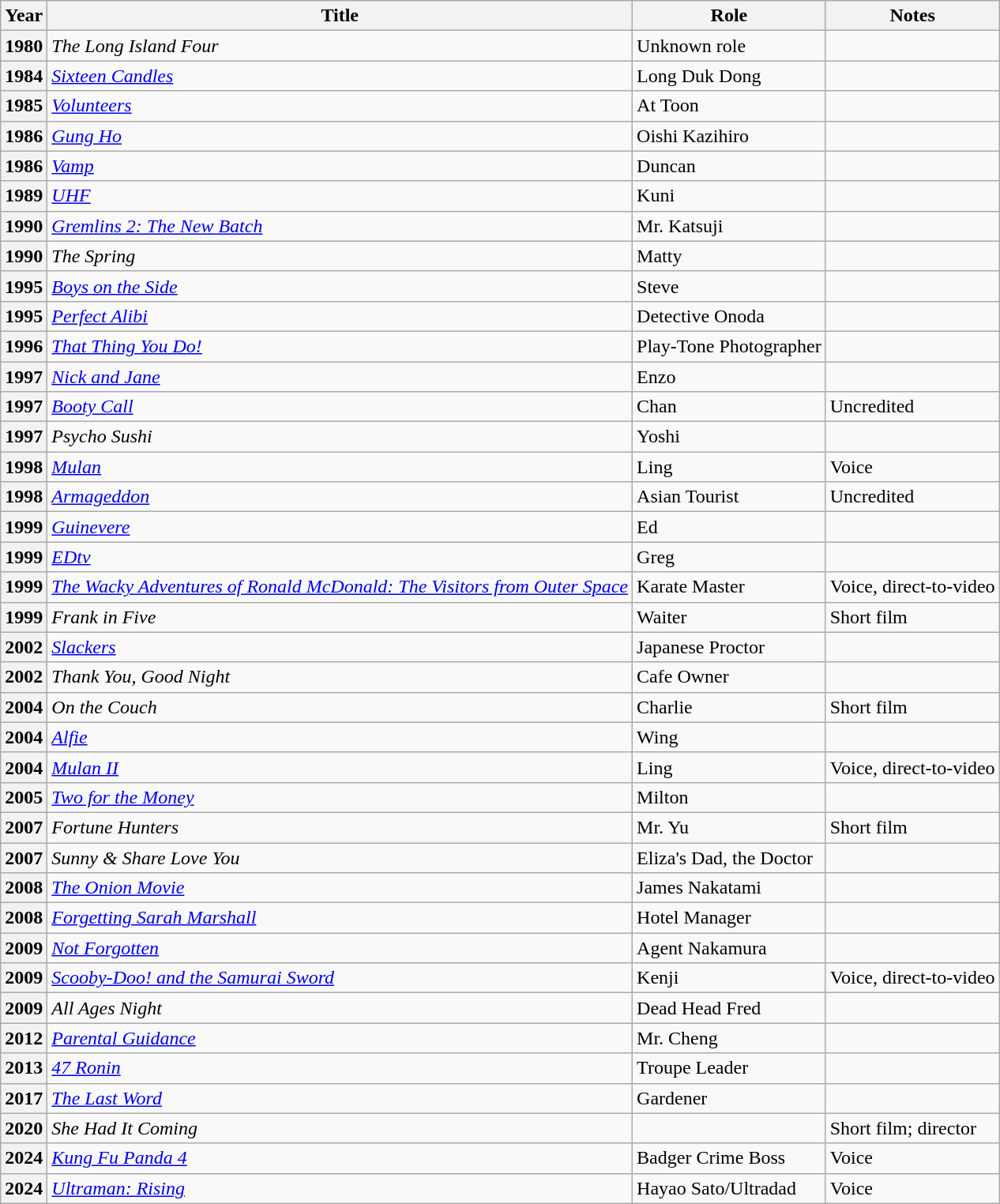<table class="wikitable plainrowheaders sortable">
<tr>
<th scope="col">Year</th>
<th scope="col">Title</th>
<th scope="col">Role</th>
<th scope="col" class="unsortable">Notes</th>
</tr>
<tr>
<th scope="row">1980</th>
<td><em>The Long Island Four</em></td>
<td>Unknown role</td>
<td></td>
</tr>
<tr>
<th scope="row">1984</th>
<td><em><a href='#'>Sixteen Candles</a></em></td>
<td>Long Duk Dong</td>
<td></td>
</tr>
<tr>
<th scope="row">1985</th>
<td><em><a href='#'>Volunteers</a></em></td>
<td>At Toon</td>
<td></td>
</tr>
<tr>
<th scope="row">1986</th>
<td><em><a href='#'>Gung Ho</a></em></td>
<td>Oishi Kazihiro</td>
<td></td>
</tr>
<tr>
<th scope="row">1986</th>
<td><em><a href='#'>Vamp</a></em></td>
<td>Duncan</td>
<td></td>
</tr>
<tr>
<th scope="row">1989</th>
<td><em><a href='#'>UHF</a></em></td>
<td>Kuni</td>
<td></td>
</tr>
<tr>
<th scope="row">1990</th>
<td><em><a href='#'>Gremlins 2: The New Batch</a></em></td>
<td>Mr. Katsuji</td>
<td></td>
</tr>
<tr>
<th scope="row">1990</th>
<td><em>The Spring</em></td>
<td>Matty</td>
<td></td>
</tr>
<tr>
<th scope="row">1995</th>
<td><em><a href='#'>Boys on the Side</a></em></td>
<td>Steve</td>
<td></td>
</tr>
<tr>
<th scope="row">1995</th>
<td><em><a href='#'>Perfect Alibi</a></em></td>
<td>Detective Onoda</td>
<td></td>
</tr>
<tr>
<th scope="row">1996</th>
<td><em><a href='#'>That Thing You Do!</a></em></td>
<td>Play-Tone Photographer</td>
<td></td>
</tr>
<tr>
<th scope="row">1997</th>
<td><em><a href='#'>Nick and Jane</a></em></td>
<td>Enzo</td>
<td></td>
</tr>
<tr>
<th scope="row">1997</th>
<td><em><a href='#'>Booty Call</a></em></td>
<td>Chan</td>
<td>Uncredited</td>
</tr>
<tr>
<th scope="row">1997</th>
<td><em>Psycho Sushi</em></td>
<td>Yoshi</td>
<td></td>
</tr>
<tr>
<th scope="row">1998</th>
<td><em><a href='#'>Mulan</a></em></td>
<td>Ling</td>
<td>Voice</td>
</tr>
<tr>
<th scope="row">1998</th>
<td><em><a href='#'>Armageddon</a></em></td>
<td>Asian Tourist</td>
<td>Uncredited</td>
</tr>
<tr>
<th scope="row">1999</th>
<td><em><a href='#'>Guinevere</a></em></td>
<td>Ed</td>
<td></td>
</tr>
<tr>
<th scope="row">1999</th>
<td><em><a href='#'>EDtv</a></em></td>
<td>Greg</td>
<td></td>
</tr>
<tr>
<th scope="row">1999</th>
<td><em><a href='#'>The Wacky Adventures of Ronald McDonald: The Visitors from Outer Space</a></em></td>
<td>Karate Master</td>
<td>Voice, direct-to-video</td>
</tr>
<tr>
<th scope="row">1999</th>
<td><em>Frank in Five</em></td>
<td>Waiter</td>
<td>Short film</td>
</tr>
<tr>
<th scope="row">2002</th>
<td><em><a href='#'>Slackers</a></em></td>
<td>Japanese Proctor</td>
<td></td>
</tr>
<tr>
<th scope="row">2002</th>
<td><em>Thank You, Good Night</em></td>
<td>Cafe Owner</td>
<td></td>
</tr>
<tr>
<th scope="row">2004</th>
<td><em>On the Couch</em></td>
<td>Charlie</td>
<td>Short film</td>
</tr>
<tr>
<th scope="row">2004</th>
<td><em><a href='#'>Alfie</a></em></td>
<td>Wing</td>
<td></td>
</tr>
<tr>
<th scope="row">2004</th>
<td><em><a href='#'>Mulan II</a></em></td>
<td>Ling</td>
<td>Voice, direct-to-video</td>
</tr>
<tr>
<th scope="row">2005</th>
<td><em><a href='#'>Two for the Money</a></em></td>
<td>Milton</td>
<td></td>
</tr>
<tr>
<th scope="row">2007</th>
<td><em>Fortune Hunters</em></td>
<td>Mr. Yu</td>
<td>Short film</td>
</tr>
<tr>
<th scope="row">2007</th>
<td><em>Sunny & Share Love You</em></td>
<td>Eliza's Dad, the Doctor</td>
<td></td>
</tr>
<tr>
<th scope="row">2008</th>
<td><em><a href='#'>The Onion Movie</a></em></td>
<td>James Nakatami</td>
<td></td>
</tr>
<tr>
<th scope="row">2008</th>
<td><em><a href='#'>Forgetting Sarah Marshall</a></em></td>
<td>Hotel Manager</td>
<td></td>
</tr>
<tr>
<th scope="row">2009</th>
<td><em><a href='#'>Not Forgotten</a></em></td>
<td>Agent Nakamura</td>
<td></td>
</tr>
<tr>
<th scope="row">2009</th>
<td><em><a href='#'>Scooby-Doo! and the Samurai Sword</a></em></td>
<td>Kenji</td>
<td>Voice, direct-to-video</td>
</tr>
<tr>
<th scope="row">2009</th>
<td><em>All Ages Night</em></td>
<td>Dead Head Fred</td>
<td></td>
</tr>
<tr>
<th scope="row">2012</th>
<td><em><a href='#'>Parental Guidance</a></em></td>
<td>Mr. Cheng</td>
<td></td>
</tr>
<tr>
<th scope="row">2013</th>
<td><em><a href='#'>47 Ronin</a></em></td>
<td>Troupe Leader</td>
<td></td>
</tr>
<tr>
<th scope="row">2017</th>
<td><em><a href='#'>The Last Word</a></em></td>
<td>Gardener</td>
<td></td>
</tr>
<tr>
<th scope="row">2020</th>
<td><em>She Had It Coming</em></td>
<td></td>
<td>Short film; director</td>
</tr>
<tr>
<th scope="row">2024</th>
<td><em><a href='#'>Kung Fu Panda 4</a></em></td>
<td>Badger Crime Boss</td>
<td>Voice</td>
</tr>
<tr>
<th scope="row">2024</th>
<td><em><a href='#'>Ultraman: Rising</a></em></td>
<td>Hayao Sato/Ultradad</td>
<td>Voice</td>
</tr>
</table>
